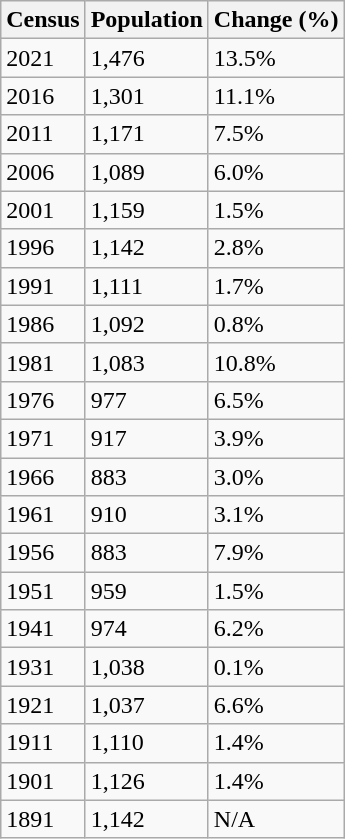<table class="wikitable">
<tr>
<th>Census</th>
<th>Population</th>
<th>Change (%)</th>
</tr>
<tr>
<td>2021</td>
<td>1,476</td>
<td> 13.5%</td>
</tr>
<tr>
<td>2016</td>
<td>1,301</td>
<td> 11.1%</td>
</tr>
<tr>
<td>2011</td>
<td>1,171</td>
<td> 7.5%</td>
</tr>
<tr>
<td>2006</td>
<td>1,089</td>
<td> 6.0%</td>
</tr>
<tr>
<td>2001</td>
<td>1,159</td>
<td> 1.5%</td>
</tr>
<tr>
<td>1996</td>
<td>1,142</td>
<td> 2.8%</td>
</tr>
<tr>
<td>1991</td>
<td>1,111</td>
<td> 1.7%</td>
</tr>
<tr>
<td>1986</td>
<td>1,092</td>
<td> 0.8%</td>
</tr>
<tr>
<td>1981</td>
<td>1,083</td>
<td> 10.8%</td>
</tr>
<tr>
<td>1976</td>
<td>977</td>
<td> 6.5%</td>
</tr>
<tr>
<td>1971</td>
<td>917</td>
<td> 3.9%</td>
</tr>
<tr>
<td>1966</td>
<td>883</td>
<td> 3.0%</td>
</tr>
<tr>
<td>1961</td>
<td>910</td>
<td> 3.1%</td>
</tr>
<tr>
<td>1956</td>
<td>883</td>
<td> 7.9%</td>
</tr>
<tr>
<td>1951</td>
<td>959</td>
<td> 1.5%</td>
</tr>
<tr>
<td>1941</td>
<td>974</td>
<td> 6.2%</td>
</tr>
<tr>
<td>1931</td>
<td>1,038</td>
<td> 0.1%</td>
</tr>
<tr>
<td>1921</td>
<td>1,037</td>
<td> 6.6%</td>
</tr>
<tr>
<td>1911</td>
<td>1,110</td>
<td> 1.4%</td>
</tr>
<tr>
<td>1901</td>
<td>1,126</td>
<td> 1.4%</td>
</tr>
<tr>
<td>1891</td>
<td>1,142</td>
<td>N/A</td>
</tr>
</table>
